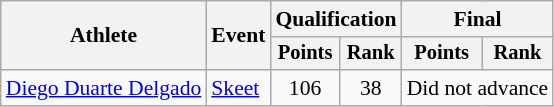<table class="wikitable" style="font-size:90%">
<tr>
<th rowspan="2">Athlete</th>
<th rowspan="2">Event</th>
<th colspan=2>Qualification</th>
<th colspan=2>Final</th>
</tr>
<tr style="font-size:95%">
<th>Points</th>
<th>Rank</th>
<th>Points</th>
<th>Rank</th>
</tr>
<tr align=center>
<td align=left><a href='#'>Diego Duarte Delgado</a></td>
<td align=left><a href='#'>Skeet</a></td>
<td>106</td>
<td>38</td>
<td colspan=2>Did not advance</td>
</tr>
</table>
